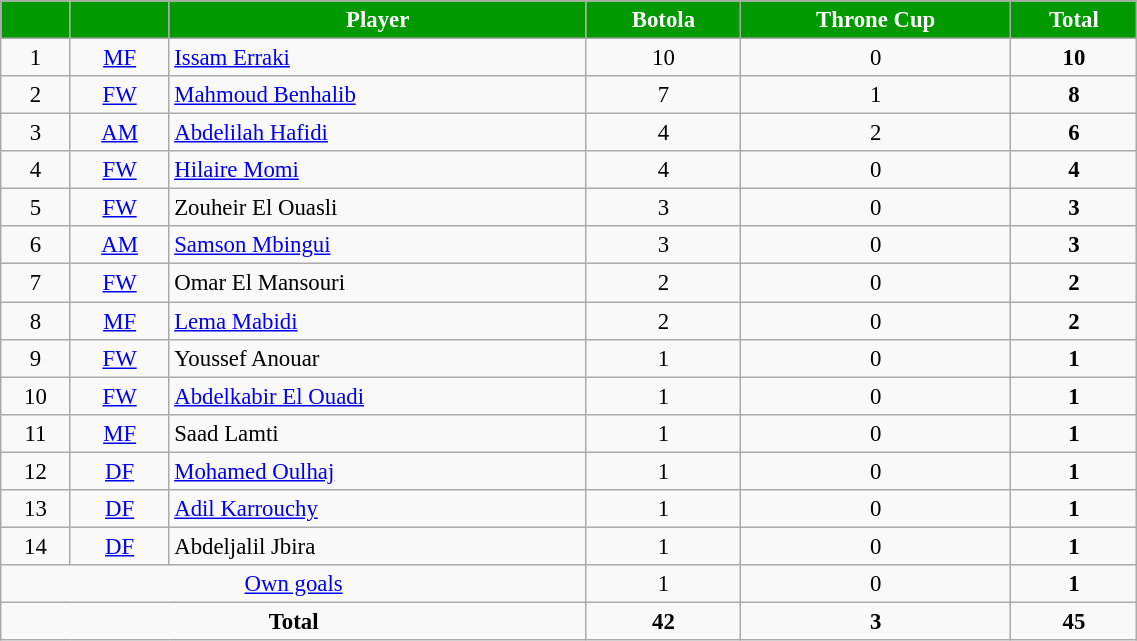<table class="wikitable" style="width:60%; text-align:center; font-size:95%; text-align:centre;">
<tr>
<th style="background:#009900; color:white;"></th>
<th style="background:#009900; color:white;"></th>
<th style="background:#009900; color:white;">Player</th>
<th style="background:#009900; color:white;">Botola</th>
<th style="background:#009900; color:white;">Throne Cup</th>
<th style="background:#009900; color:white;">Total</th>
</tr>
<tr>
<td rowspan="-">1</td>
<td rowspan="-"><a href='#'>MF</a></td>
<td rowspan="-" style="text-align:left;"> <a href='#'>Issam Erraki</a></td>
<td rowspan="-">10</td>
<td rowspan="-">0</td>
<td rowspan="-"><strong>10</strong></td>
</tr>
<tr>
<td rowspan="-">2</td>
<td rowspan="-"><a href='#'>FW</a></td>
<td rowspan="-" style="text-align:left;"> <a href='#'>Mahmoud Benhalib</a></td>
<td rowspan="-">7</td>
<td rowspan="-">1</td>
<td rowspan="-"><strong>8</strong></td>
</tr>
<tr>
<td rowspan="-">3</td>
<td rowspan="-"><a href='#'>AM</a></td>
<td rowspan="-" style="text-align:left;"> <a href='#'>Abdelilah Hafidi</a></td>
<td rowspan="-">4</td>
<td rowspan="-">2</td>
<td rowspan="-"><strong>6</strong></td>
</tr>
<tr>
<td rowspan="-">4</td>
<td rowspan="-"><a href='#'>FW</a></td>
<td rowspan="-" style="text-align:left;"> <a href='#'>Hilaire Momi</a></td>
<td rowspan="-">4</td>
<td rowspan="-">0</td>
<td rowspan="-"><strong>4</strong></td>
</tr>
<tr>
<td rowspan="-">5</td>
<td rowspan="-"><a href='#'>FW</a></td>
<td rowspan="-" style="text-align:left;"> Zouheir El Ouasli</td>
<td rowspan="-">3</td>
<td rowspan="-">0</td>
<td rowspan="-"><strong>3</strong></td>
</tr>
<tr>
<td rowspan="-">6</td>
<td rowspan="-"><a href='#'>AM</a></td>
<td rowspan="-" style="text-align:left;"> <a href='#'>Samson Mbingui</a></td>
<td rowspan="-">3</td>
<td rowspan="-">0</td>
<td rowspan="-"><strong>3</strong></td>
</tr>
<tr>
<td rowspan="-">7</td>
<td rowspan="-"><a href='#'>FW</a></td>
<td rowspan="-" style="text-align:left;"> Omar El Mansouri</td>
<td rowspan="-">2</td>
<td rowspan="-">0</td>
<td rowspan="-"><strong>2</strong></td>
</tr>
<tr>
<td rowspan="-">8</td>
<td rowspan="-"><a href='#'>MF</a></td>
<td rowspan="-" style="text-align:left;"> <a href='#'>Lema Mabidi</a></td>
<td rowspan="-">2</td>
<td rowspan="-">0</td>
<td rowspan="-"><strong>2</strong></td>
</tr>
<tr>
<td rowspan="-">9</td>
<td rowspan="-"><a href='#'>FW</a></td>
<td rowspan="-" style="text-align:left;"> Youssef Anouar</td>
<td rowspan="-">1</td>
<td rowspan="-">0</td>
<td rowspan="-"><strong>1</strong></td>
</tr>
<tr>
<td rowspan="-">10</td>
<td rowspan="-"><a href='#'>FW</a></td>
<td rowspan="-" style="text-align:left;"> <a href='#'>Abdelkabir El Ouadi</a></td>
<td rowspan="-">1</td>
<td rowspan="-">0</td>
<td rowspan="-"><strong>1</strong></td>
</tr>
<tr>
<td rowspan="-">11</td>
<td rowspan="-"><a href='#'>MF</a></td>
<td rowspan="-" style="text-align:left;"> Saad Lamti</td>
<td rowspan="-">1</td>
<td rowspan="-">0</td>
<td rowspan="-"><strong>1</strong></td>
</tr>
<tr>
<td rowspan="-">12</td>
<td rowspan="-"><a href='#'>DF</a></td>
<td rowspan="-" style="text-align:left;"> <a href='#'>Mohamed Oulhaj</a></td>
<td rowspan="-">1</td>
<td rowspan="-">0</td>
<td rowspan="-"><strong>1</strong></td>
</tr>
<tr>
<td rowspan="-">13</td>
<td rowspan="-"><a href='#'>DF</a></td>
<td rowspan="-" style="text-align:left;"> <a href='#'>Adil Karrouchy</a></td>
<td rowspan="-">1</td>
<td rowspan="-">0</td>
<td rowspan="-"><strong>1</strong></td>
</tr>
<tr>
<td rowspan="-">14</td>
<td rowspan="-"><a href='#'>DF</a></td>
<td rowspan="-" style="text-align:left;"> Abdeljalil Jbira</td>
<td rowspan="-">1</td>
<td rowspan="-">0</td>
<td rowspan="-"><strong>1</strong></td>
</tr>
<tr>
<td colspan="3"><a href='#'>Own goals</a></td>
<td rowspan="-">1</td>
<td rowspan="-">0</td>
<td rowspan="-"><strong>1</strong></td>
</tr>
<tr class="sortbottom">
<td colspan="3"><strong>Total</strong></td>
<td rowspan="-"><strong>42</strong></td>
<td rowspan="-"><strong>3</strong></td>
<td rowspan="-"><strong>45</strong></td>
</tr>
</table>
